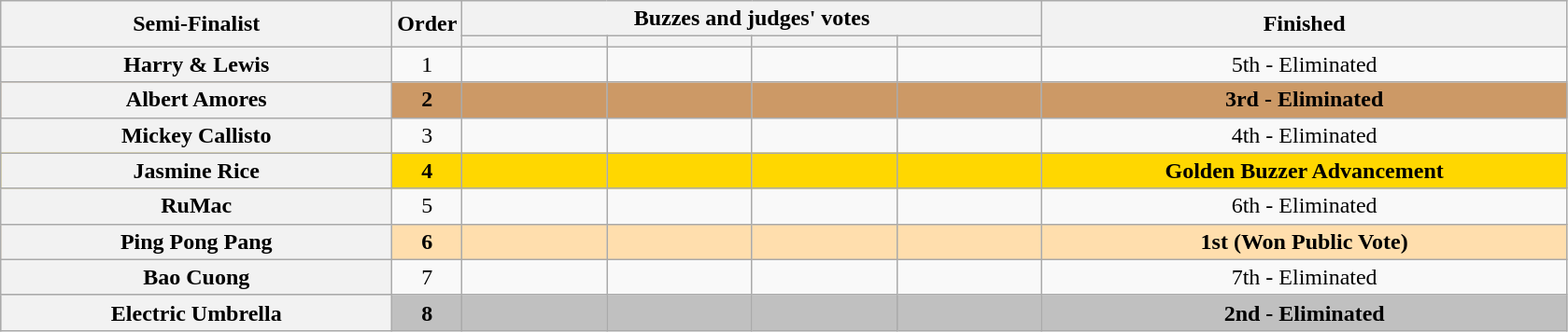<table class="wikitable plainrowheaders sortable" style="text-align:center;">
<tr>
<th scope="col" rowspan="2" class="unsortable" style="width:17em;">Semi-Finalist</th>
<th scope="col" rowspan="2" style="width:1em;">Order</th>
<th scope="col" colspan="4" class="unsortable" style="width:24em;">Buzzes and judges' votes</th>
<th scope="col" rowspan="2" style="width:23em;">Finished</th>
</tr>
<tr>
<th scope="col" class="unsortable" style="width:6em;"></th>
<th scope="col" class="unsortable" style="width:6em;"></th>
<th scope="col" class="unsortable" style="width:6em;"></th>
<th scope="col" class="unsortable" style="width:6em;"></th>
</tr>
<tr>
<th scope="row">Harry & Lewis</th>
<td>1</td>
<td style="text-align:center;"></td>
<td style="text-align:center;"></td>
<td style="text-align:center;"></td>
<td style="text-align:center;"></td>
<td>5th - Eliminated</td>
</tr>
<tr bgcolor=#c96>
<th scope="row"><strong>Albert Amores</strong></th>
<td><strong>2</strong></td>
<td style="text-align:center;"></td>
<td style="text-align:center;"></td>
<td style="text-align:center;"></td>
<td style="text-align:center;"></td>
<td><strong>3rd - Eliminated</strong></td>
</tr>
<tr>
<th scope="row">Mickey Callisto</th>
<td>3</td>
<td style="text-align:center;"></td>
<td style="text-align:center;"></td>
<td style="text-align:center;"></td>
<td style="text-align:center;"></td>
<td>4th - Eliminated</td>
</tr>
<tr bgcolor=gold>
<th scope="row"><strong> Jasmine Rice </strong></th>
<td><strong> 4 </strong></td>
<td style="text-align:center;"></td>
<td style="text-align:center;"></td>
<td style="text-align:center;"></td>
<td style="text-align:center;"></td>
<td><strong> Golden Buzzer Advancement</strong></td>
</tr>
<tr>
<th scope="row">RuMac</th>
<td>5</td>
<td style="text-align:center;"></td>
<td style="text-align:center;"></td>
<td style="text-align:center;"></td>
<td style="text-align:center;"></td>
<td>6th - Eliminated</td>
</tr>
<tr bgcolor="navajowhite">
<th scope="row"><strong>Ping Pong Pang</strong></th>
<td><strong>6</strong></td>
<td style="text-align:center;"></td>
<td style="text-align:center;"></td>
<td style="text-align:center;"></td>
<td style="text-align:center;"></td>
<td><strong>1st (Won Public Vote)</strong></td>
</tr>
<tr>
<th scope="row">Bao Cuong</th>
<td>7</td>
<td style="text-align:center;"></td>
<td style="text-align:center;"></td>
<td style="text-align:center;"></td>
<td style="text-align:center;"></td>
<td>7th - Eliminated</td>
</tr>
<tr bgcolor=silver>
<th scope="row"><strong>Electric Umbrella</strong></th>
<td><strong>8</strong></td>
<td style="text-align:center;"></td>
<td style="text-align:center;"></td>
<td style="text-align:center;"></td>
<td style="text-align:center;"></td>
<td><strong>2nd - Eliminated</strong></td>
</tr>
</table>
